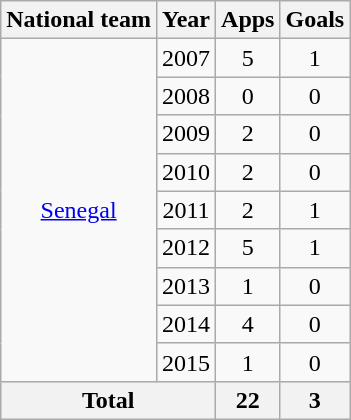<table class="wikitable" style="text-align:center">
<tr>
<th>National team</th>
<th>Year</th>
<th>Apps</th>
<th>Goals</th>
</tr>
<tr>
<td rowspan="9" valign="center"><a href='#'>Senegal</a></td>
<td>2007</td>
<td>5</td>
<td>1</td>
</tr>
<tr>
<td>2008</td>
<td>0</td>
<td>0</td>
</tr>
<tr>
<td>2009</td>
<td>2</td>
<td>0</td>
</tr>
<tr>
<td>2010</td>
<td>2</td>
<td>0</td>
</tr>
<tr>
<td>2011</td>
<td>2</td>
<td>1</td>
</tr>
<tr>
<td>2012</td>
<td>5</td>
<td>1</td>
</tr>
<tr>
<td>2013</td>
<td>1</td>
<td>0</td>
</tr>
<tr>
<td>2014</td>
<td>4</td>
<td>0</td>
</tr>
<tr>
<td>2015</td>
<td>1</td>
<td>0</td>
</tr>
<tr>
<th colspan="2">Total</th>
<th>22</th>
<th>3</th>
</tr>
</table>
